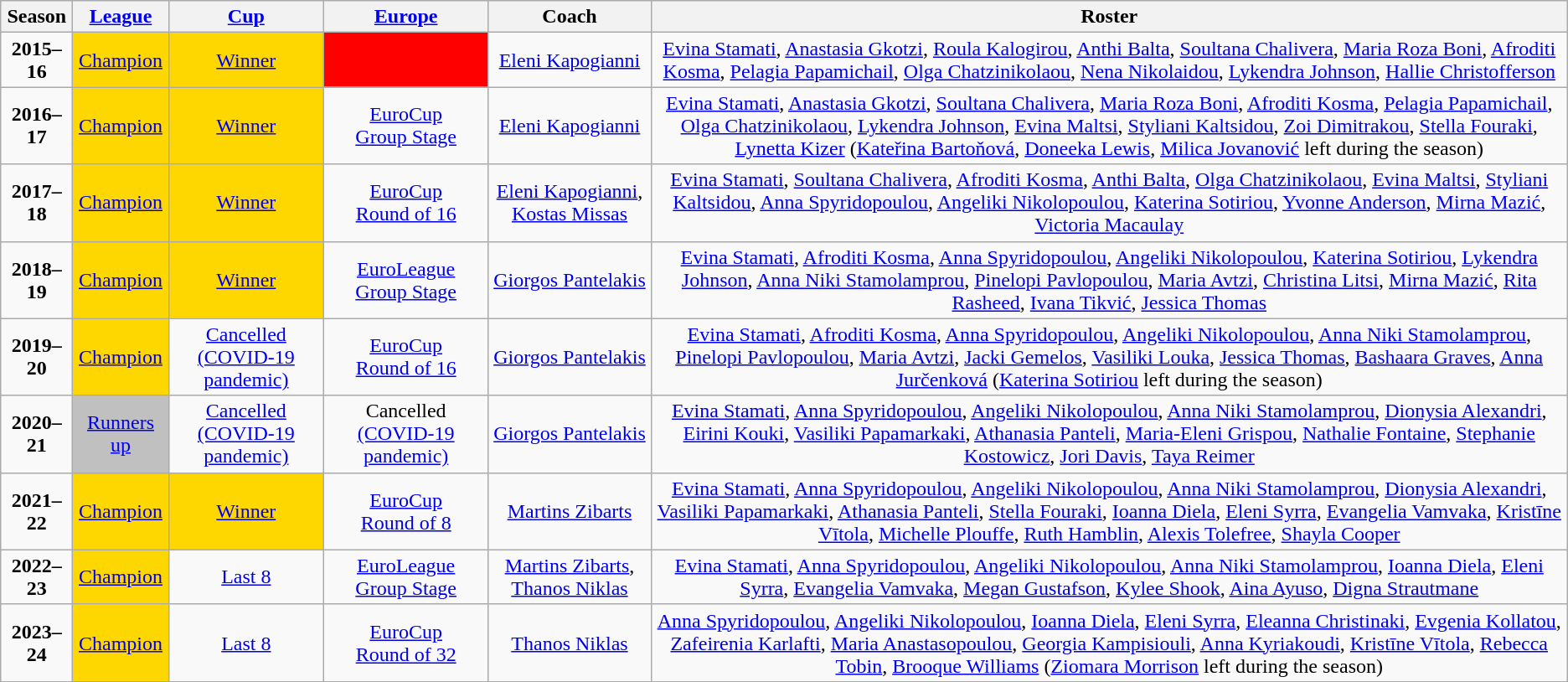<table class="wikitable" style="text-align: center">
<tr>
<th>Season</th>
<th><a href='#'>League</a></th>
<th><a href='#'>Cup</a></th>
<th><a href='#'>Europe</a></th>
<th>Coach</th>
<th>Roster</th>
</tr>
<tr>
<td><strong>2015–16</strong></td>
<td bgcolor= gold><a href='#'>Champion</a></td>
<td bgcolor= gold><a href='#'>Winner</a></td>
<td bgcolor= #FF0000></td>
<td><a href='#'>Eleni Kapogianni</a></td>
<td><a href='#'>Evina Stamati</a>, <a href='#'>Anastasia Gkotzi</a>, <a href='#'>Roula Kalogirou</a>, <a href='#'>Anthi Balta</a>, <a href='#'>Soultana Chalivera</a>, <a href='#'>Maria Roza Boni</a>, <a href='#'>Afroditi Kosma</a>, <a href='#'>Pelagia Papamichail</a>, <a href='#'>Olga Chatzinikolaou</a>, <a href='#'>Nena Nikolaidou</a>, <a href='#'>Lykendra Johnson</a>, <a href='#'>Hallie Christofferson</a></td>
</tr>
<tr>
<td><strong>2016–17</strong></td>
<td bgcolor= gold><a href='#'>Champion</a></td>
<td bgcolor= gold><a href='#'>Winner</a></td>
<td><a href='#'>EuroCup</a><br><a href='#'>Group Stage</a></td>
<td><a href='#'>Eleni Kapogianni</a></td>
<td><a href='#'>Evina Stamati</a>, <a href='#'>Anastasia Gkotzi</a>, <a href='#'>Soultana Chalivera</a>, <a href='#'>Maria Roza Boni</a>, <a href='#'>Afroditi Kosma</a>, <a href='#'>Pelagia Papamichail</a>, <a href='#'>Olga Chatzinikolaou</a>, <a href='#'>Lykendra Johnson</a>, <a href='#'>Evina Maltsi</a>, <a href='#'>Styliani Kaltsidou</a>, <a href='#'>Zoi Dimitrakou</a>, <a href='#'>Stella Fouraki</a>, <a href='#'>Lynetta Kizer</a> (<a href='#'>Kateřina Bartoňová</a>, <a href='#'>Doneeka Lewis</a>, <a href='#'>Milica Jovanović</a> left during the season)</td>
</tr>
<tr>
<td><strong>2017–18</strong></td>
<td bgcolor= gold><a href='#'>Champion</a></td>
<td bgcolor= gold><a href='#'>Winner</a></td>
<td><a href='#'>EuroCup</a><br><a href='#'>Round of 16</a></td>
<td><a href='#'>Eleni Kapogianni</a>, <a href='#'>Kostas Missas</a></td>
<td><a href='#'>Evina Stamati</a>, <a href='#'>Soultana Chalivera</a>, <a href='#'>Afroditi Kosma</a>, <a href='#'>Anthi Balta</a>, <a href='#'>Olga Chatzinikolaou</a>, <a href='#'>Evina Maltsi</a>, <a href='#'>Styliani Kaltsidou</a>, <a href='#'>Anna Spyridopoulou</a>, <a href='#'>Angeliki Nikolopoulou</a>, <a href='#'>Katerina Sotiriou</a>, <a href='#'>Yvonne Anderson</a>, <a href='#'>Mirna Mazić</a>, <a href='#'>Victoria Macaulay</a></td>
</tr>
<tr>
<td><strong>2018–19</strong></td>
<td bgcolor= gold><a href='#'>Champion</a></td>
<td bgcolor= gold><a href='#'>Winner</a></td>
<td><a href='#'>EuroLeague</a><br><a href='#'>Group Stage</a></td>
<td><a href='#'>Giorgos Pantelakis</a></td>
<td><a href='#'>Evina Stamati</a>, <a href='#'>Afroditi Kosma</a>, <a href='#'>Anna Spyridopoulou</a>, <a href='#'>Angeliki Nikolopoulou</a>, <a href='#'>Katerina Sotiriou</a>, <a href='#'>Lykendra Johnson</a>, <a href='#'>Anna Niki Stamolamprou</a>, <a href='#'>Pinelopi Pavlopoulou</a>, <a href='#'>Maria Avtzi</a>, <a href='#'>Christina Litsi</a>, <a href='#'>Mirna Mazić</a>, <a href='#'>Rita Rasheed</a>, <a href='#'>Ivana Tikvić</a>, <a href='#'>Jessica Thomas</a></td>
</tr>
<tr>
<td><strong>2019–20</strong></td>
<td bgcolor= gold><a href='#'>Champion</a></td>
<td><a href='#'>Cancelled (COVID-19 pandemic)</a></td>
<td><a href='#'>EuroCup</a><br><a href='#'>Round of 16</a></td>
<td><a href='#'>Giorgos Pantelakis</a></td>
<td><a href='#'>Evina Stamati</a>, <a href='#'>Afroditi Kosma</a>, <a href='#'>Anna Spyridopoulou</a>, <a href='#'>Angeliki Nikolopoulou</a>, <a href='#'>Anna Niki Stamolamprou</a>, <a href='#'>Pinelopi Pavlopoulou</a>, <a href='#'>Maria Avtzi</a>, <a href='#'>Jacki Gemelos</a>, <a href='#'>Vasiliki Louka</a>, <a href='#'>Jessica Thomas</a>, <a href='#'>Bashaara Graves</a>, <a href='#'>Anna Jurčenková</a> (<a href='#'>Katerina Sotiriou</a> left during the season)</td>
</tr>
<tr>
<td><strong>2020–21</strong></td>
<td bgcolor= silver><a href='#'>Runners up</a></td>
<td><a href='#'>Cancelled (COVID-19 pandemic)</a></td>
<td>Cancelled <a href='#'>(COVID-19 pandemic)</a></td>
<td><a href='#'>Giorgos Pantelakis</a></td>
<td><a href='#'>Evina Stamati</a>, <a href='#'>Anna Spyridopoulou</a>, <a href='#'>Angeliki Nikolopoulou</a>, <a href='#'>Anna Niki Stamolamprou</a>, <a href='#'>Dionysia Alexandri</a>, <a href='#'>Eirini Kouki</a>, <a href='#'>Vasiliki Papamarkaki</a>, <a href='#'>Athanasia Panteli</a>, <a href='#'>Maria-Eleni Grispou</a>, <a href='#'>Nathalie Fontaine</a>, <a href='#'>Stephanie Kostowicz</a>, <a href='#'>Jori Davis</a>, <a href='#'>Taya Reimer</a></td>
</tr>
<tr>
<td><strong>2021–22</strong></td>
<td bgcolor= gold><a href='#'>Champion</a></td>
<td bgcolor= gold><a href='#'>Winner</a></td>
<td><a href='#'>EuroCup</a><br><a href='#'>Round of 8</a></td>
<td><a href='#'>Martins Zibarts</a></td>
<td><a href='#'>Evina Stamati</a>, <a href='#'>Anna Spyridopoulou</a>, <a href='#'>Angeliki Nikolopoulou</a>, <a href='#'>Anna Niki Stamolamprou</a>, <a href='#'>Dionysia Alexandri</a>, <a href='#'>Vasiliki Papamarkaki</a>, <a href='#'>Athanasia Panteli</a>, <a href='#'>Stella Fouraki</a>, <a href='#'>Ioanna Diela</a>, <a href='#'>Eleni Syrra</a>, <a href='#'>Evangelia Vamvaka</a>, <a href='#'>Kristīne Vītola</a>, <a href='#'>Michelle Plouffe</a>, <a href='#'>Ruth Hamblin</a>, <a href='#'>Alexis Tolefree</a>, <a href='#'>Shayla Cooper</a></td>
</tr>
<tr>
<td><strong>2022–23</strong></td>
<td bgcolor= gold><a href='#'>Champion</a></td>
<td><a href='#'>Last 8</a></td>
<td><a href='#'>EuroLeague</a><br><a href='#'>Group Stage</a></td>
<td><a href='#'>Martins Zibarts</a>, <a href='#'>Thanos Niklas</a></td>
<td><a href='#'>Evina Stamati</a>, <a href='#'>Anna Spyridopoulou</a>, <a href='#'>Angeliki Nikolopoulou</a>, <a href='#'>Anna Niki Stamolamprou</a>, <a href='#'>Ioanna Diela</a>, <a href='#'>Eleni Syrra</a>, <a href='#'>Evangelia Vamvaka</a>, <a href='#'>Megan Gustafson</a>, <a href='#'>Kylee Shook</a>, <a href='#'>Aina Ayuso</a>, <a href='#'>Digna Strautmane</a></td>
</tr>
<tr>
<td><strong>2023–24</strong></td>
<td bgcolor= gold><a href='#'>Champion</a></td>
<td><a href='#'>Last 8</a></td>
<td><a href='#'>EuroCup</a><br><a href='#'>Round of 32</a></td>
<td><a href='#'>Thanos Niklas</a></td>
<td><a href='#'>Anna Spyridopoulou</a>, <a href='#'>Angeliki Nikolopoulou</a>, <a href='#'>Ioanna Diela</a>, <a href='#'>Eleni Syrra</a>, <a href='#'>Eleanna Christinaki</a>, <a href='#'>Evgenia Kollatou</a>, <a href='#'>Zafeirenia Karlafti</a>, <a href='#'>Maria Anastasopoulou</a>, <a href='#'>Georgia Kampisiouli</a>, <a href='#'>Anna Kyriakoudi</a>, <a href='#'>Kristīne Vītola</a>, <a href='#'>Rebecca Tobin</a>, <a href='#'>Brooque Williams</a> (<a href='#'>Ziomara Morrison</a> left during the season)</td>
</tr>
</table>
